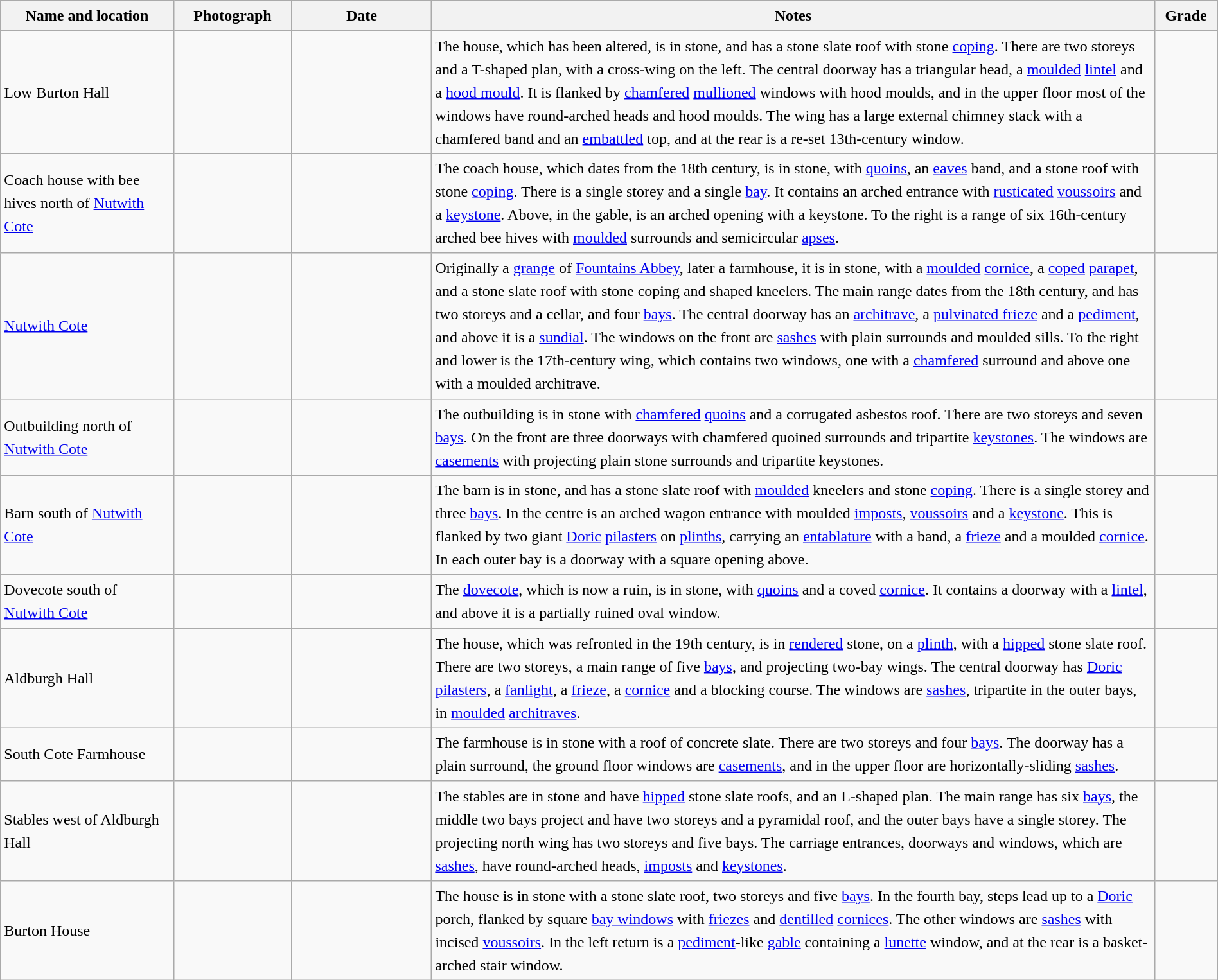<table class="wikitable sortable plainrowheaders" style="width:100%; border:0px; text-align:left; line-height:150%">
<tr>
<th scope="col"  style="width:150px">Name and location</th>
<th scope="col"  style="width:100px" class="unsortable">Photograph</th>
<th scope="col"  style="width:120px">Date</th>
<th scope="col"  style="width:650px" class="unsortable">Notes</th>
<th scope="col"  style="width:50px">Grade</th>
</tr>
<tr>
<td>Low Burton Hall<br><small></small></td>
<td></td>
<td align="center"></td>
<td>The house, which has been altered, is in stone, and has a stone slate roof with stone <a href='#'>coping</a>.  There are two storeys and a T-shaped plan, with a cross-wing on the left.  The central doorway has a triangular head, a <a href='#'>moulded</a> <a href='#'>lintel</a> and a <a href='#'>hood mould</a>.  It is flanked by <a href='#'>chamfered</a> <a href='#'>mullioned</a> windows with hood moulds, and in the upper floor most of the windows have round-arched heads and hood moulds.  The wing has a large external chimney stack with a chamfered band and an <a href='#'>embattled</a> top, and at the rear is a re-set 13th-century window.</td>
<td align="center" ></td>
</tr>
<tr>
<td>Coach house with bee hives north of <a href='#'>Nutwith Cote</a><br><small></small></td>
<td></td>
<td align="center"></td>
<td>The coach house, which dates from the 18th century, is in stone, with <a href='#'>quoins</a>, an <a href='#'>eaves</a> band, and a stone roof with stone <a href='#'>coping</a>.  There is a single storey and a single <a href='#'>bay</a>.  It contains an arched entrance with <a href='#'>rusticated</a> <a href='#'>voussoirs</a> and a <a href='#'>keystone</a>.  Above, in the gable, is an arched opening with a keystone.  To the right is a range of six 16th-century arched bee hives with <a href='#'>moulded</a> surrounds and semicircular <a href='#'>apses</a>.</td>
<td align="center" ></td>
</tr>
<tr>
<td><a href='#'>Nutwith Cote</a><br><small></small></td>
<td></td>
<td align="center"></td>
<td>Originally a <a href='#'>grange</a> of <a href='#'>Fountains Abbey</a>, later a farmhouse, it is in stone, with a <a href='#'>moulded</a> <a href='#'>cornice</a>, a <a href='#'>coped</a> <a href='#'>parapet</a>, and a stone slate roof with stone coping and shaped kneelers.  The main range dates from the 18th century, and has two storeys and a cellar, and four <a href='#'>bays</a>.  The central doorway has an <a href='#'>architrave</a>, a <a href='#'>pulvinated frieze</a> and a <a href='#'>pediment</a>, and above it is a <a href='#'>sundial</a>.  The windows on the front are <a href='#'>sashes</a> with plain surrounds and moulded sills.   To the right and lower is the 17th-century wing, which contains two windows, one with a <a href='#'>chamfered</a> surround and above one with a moulded architrave.</td>
<td align="center" ></td>
</tr>
<tr>
<td>Outbuilding north of <a href='#'>Nutwith Cote</a><br><small></small></td>
<td></td>
<td align="center"></td>
<td>The outbuilding is in stone with <a href='#'>chamfered</a> <a href='#'>quoins</a> and a corrugated asbestos roof.  There are two storeys and seven <a href='#'>bays</a>.  On the front are three doorways with chamfered quoined surrounds and tripartite <a href='#'>keystones</a>.  The windows are <a href='#'>casements</a> with projecting plain stone surrounds and tripartite keystones.</td>
<td align="center" ></td>
</tr>
<tr>
<td>Barn south of <a href='#'>Nutwith Cote</a><br><small></small></td>
<td></td>
<td align="center"></td>
<td>The barn is in stone, and has a stone slate roof with <a href='#'>moulded</a> kneelers and stone <a href='#'>coping</a>.  There is a single storey and three <a href='#'>bays</a>.  In the centre is an arched wagon entrance with moulded <a href='#'>imposts</a>, <a href='#'>voussoirs</a> and a <a href='#'>keystone</a>.  This is flanked by two giant <a href='#'>Doric</a> <a href='#'>pilasters</a> on <a href='#'>plinths</a>, carrying an <a href='#'>entablature</a> with a band, a <a href='#'>frieze</a> and a moulded <a href='#'>cornice</a>.  In each outer bay is a doorway with a square opening above.</td>
<td align="center" ></td>
</tr>
<tr>
<td>Dovecote south of <a href='#'>Nutwith Cote</a><br><small></small></td>
<td></td>
<td align="center"></td>
<td>The <a href='#'>dovecote</a>, which is now a ruin, is in stone, with <a href='#'>quoins</a> and a coved <a href='#'>cornice</a>.  It contains a doorway with a <a href='#'>lintel</a>, and above it is a partially ruined oval window.</td>
<td align="center" ></td>
</tr>
<tr>
<td>Aldburgh Hall<br><small></small></td>
<td></td>
<td align="center"></td>
<td>The house, which was refronted in the 19th century, is in <a href='#'>rendered</a> stone, on a <a href='#'>plinth</a>, with a <a href='#'>hipped</a> stone slate roof.  There are two storeys, a main range of five <a href='#'>bays</a>, and projecting two-bay wings.  The central doorway has <a href='#'>Doric</a> <a href='#'>pilasters</a>, a <a href='#'>fanlight</a>, a <a href='#'>frieze</a>, a <a href='#'>cornice</a> and a blocking course.  The windows are <a href='#'>sashes</a>, tripartite in the outer bays, in <a href='#'>moulded</a> <a href='#'>architraves</a>.</td>
<td align="center" ></td>
</tr>
<tr>
<td>South Cote Farmhouse<br><small></small></td>
<td></td>
<td align="center"></td>
<td>The farmhouse is in stone with a roof of concrete slate.  There are two storeys and four <a href='#'>bays</a>.  The doorway has a plain surround, the ground floor windows are <a href='#'>casements</a>, and in the upper floor are horizontally-sliding <a href='#'>sashes</a>.</td>
<td align="center" ></td>
</tr>
<tr>
<td>Stables west of Aldburgh Hall<br><small></small></td>
<td></td>
<td align="center"></td>
<td>The stables are in stone and have <a href='#'>hipped</a> stone slate roofs, and an L-shaped plan.  The main range has six <a href='#'>bays</a>, the middle two bays project and have two storeys and a pyramidal roof, and the outer bays have a single storey.  The projecting north wing has two storeys and five bays.  The carriage entrances, doorways and windows, which are <a href='#'>sashes</a>, have round-arched heads, <a href='#'>imposts</a> and <a href='#'>keystones</a>.</td>
<td align="center" ></td>
</tr>
<tr>
<td>Burton House<br><small></small></td>
<td></td>
<td align="center"></td>
<td>The house is in stone with a stone slate roof, two storeys and five <a href='#'>bays</a>.  In the fourth bay, steps lead up to a <a href='#'>Doric</a> porch, flanked by square <a href='#'>bay windows</a> with <a href='#'>friezes</a> and <a href='#'>dentilled</a> <a href='#'>cornices</a>.  The other windows are <a href='#'>sashes</a> with incised <a href='#'>voussoirs</a>.  In the left return is a <a href='#'>pediment</a>-like <a href='#'>gable</a> containing a <a href='#'>lunette</a> window, and at the rear is a basket-arched stair window.</td>
<td align="center" ></td>
</tr>
<tr>
</tr>
</table>
